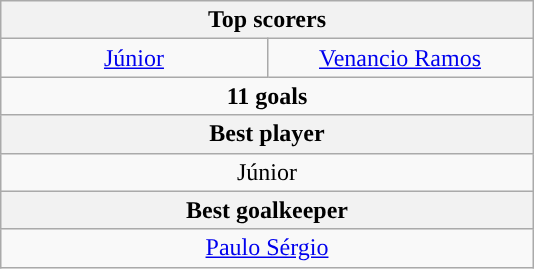<table class="wikitable" style="margin: 1em auto 1em auto;">
<tr>
<th width=340 colspan=2>Top scorers</th>
</tr>
<tr align=center style="background:">
<td style="text-align:center;" width=170> <a href='#'>Júnior</a></td>
<td style="text-align:center;" width=170> <a href='#'>Venancio Ramos</a></td>
</tr>
<tr>
<td style="text-align:center;" colspan=2><strong>11 goals</strong></td>
</tr>
<tr>
<th colspan=2>Best player</th>
</tr>
<tr>
<td style="text-align:center;" colspan=2>  Júnior</td>
</tr>
<tr>
<th colspan=2>Best goalkeeper</th>
</tr>
<tr>
<td style="text-align:center;" colspan=2> <a href='#'>Paulo Sérgio</a></td>
</tr>
</table>
